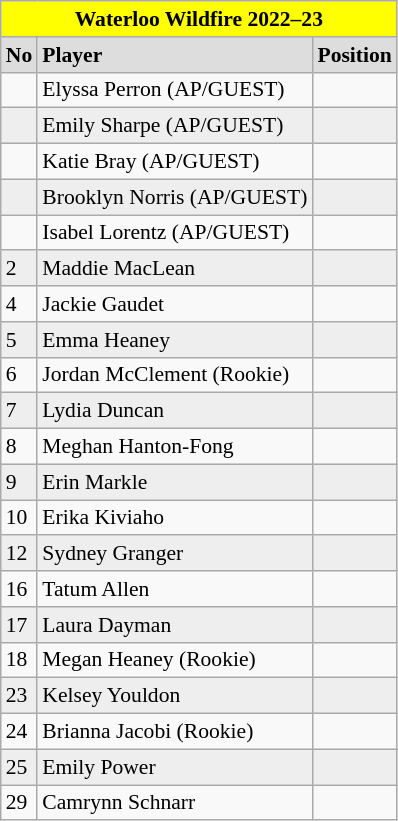<table class="wikitable" style="text-align:left; font-size:90%;">
<tr align=center>
<th style=background:yellow colspan=3><span>Waterloo Wildfire 2022–23</span></th>
</tr>
<tr align="left" style="font-weight:bold; background-color:#dddddd;" |>
<td>No</td>
<td>Player</td>
<td>Position</td>
</tr>
<tr>
<td></td>
<td>Elyssa Perron (AP/GUEST)</td>
<td></td>
</tr>
<tr align="Left" bgcolor="#eeeeee">
<td></td>
<td>Emily Sharpe (AP/GUEST)</td>
<td></td>
</tr>
<tr align="Left">
<td></td>
<td>Katie Bray (AP/GUEST)</td>
<td></td>
</tr>
<tr align="Left" bgcolor="#eeeeee">
<td></td>
<td>Brooklyn Norris (AP/GUEST)</td>
<td></td>
</tr>
<tr align="Left">
<td></td>
<td>Isabel Lorentz (AP/GUEST)</td>
<td></td>
</tr>
<tr align="Left" bgcolor="#eeeeee">
<td>2</td>
<td>Maddie MacLean</td>
<td></td>
</tr>
<tr align="Left">
<td>4</td>
<td>Jackie Gaudet</td>
<td></td>
</tr>
<tr align="Left" bgcolor="#eeeeee">
<td>5</td>
<td>Emma Heaney</td>
<td></td>
</tr>
<tr align="Left">
<td>6</td>
<td>Jordan McClement (Rookie)</td>
<td></td>
</tr>
<tr align="Left" bgcolor="#eeeeee">
<td>7</td>
<td>Lydia Duncan</td>
<td></td>
</tr>
<tr align="Left">
<td>8</td>
<td>Meghan Hanton-Fong</td>
<td></td>
</tr>
<tr align="Left" bgcolor="#eeeeee">
<td>9</td>
<td>Erin Markle</td>
<td></td>
</tr>
<tr align="Left">
<td>10</td>
<td>Erika Kiviaho</td>
<td></td>
</tr>
<tr align="Left" bgcolor="#eeeeee">
<td>12</td>
<td>Sydney Granger</td>
<td></td>
</tr>
<tr align="Left">
<td>16</td>
<td>Tatum Allen</td>
<td></td>
</tr>
<tr align="Left" bgcolor="#eeeeee">
<td>17</td>
<td>Laura Dayman</td>
<td></td>
</tr>
<tr align="Left">
<td>18</td>
<td>Megan Heaney (Rookie)</td>
<td></td>
</tr>
<tr align="Left" bgcolor="#eeeeee">
<td>23</td>
<td>Kelsey Youldon</td>
<td></td>
</tr>
<tr align="Left">
<td>24</td>
<td>Brianna Jacobi (Rookie)</td>
<td></td>
</tr>
<tr align="Left" bgcolor="#eeeeee">
<td>25</td>
<td>Emily Power</td>
<td></td>
</tr>
<tr align="Left">
<td>29</td>
<td>Camrynn Schnarr</td>
<td></td>
</tr>
</table>
